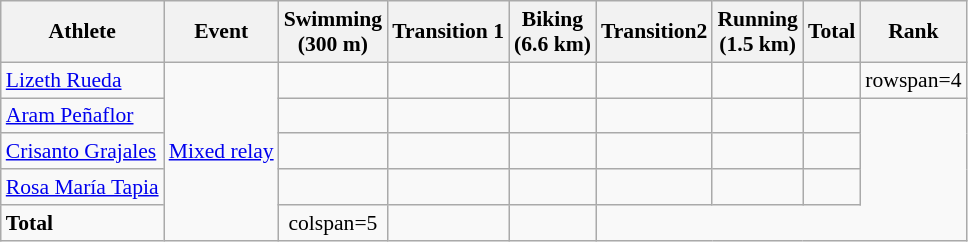<table class=wikitable style=font-size:90%;text-align:center>
<tr>
<th>Athlete</th>
<th>Event</th>
<th>Swimming<br><span>(300 m)</span></th>
<th>Transition 1</th>
<th>Biking<br><span>(6.6 km)</span></th>
<th>Transition2</th>
<th>Running<br><span>(1.5 km)</span></th>
<th>Total</th>
<th>Rank</th>
</tr>
<tr>
<td align=left><a href='#'>Lizeth Rueda</a></td>
<td align=left rowspan=5><a href='#'>Mixed relay</a></td>
<td></td>
<td></td>
<td></td>
<td></td>
<td></td>
<td></td>
<td>rowspan=4 </td>
</tr>
<tr>
<td align=left><a href='#'>Aram Peñaflor</a></td>
<td></td>
<td></td>
<td></td>
<td></td>
<td></td>
<td></td>
</tr>
<tr>
<td align=left><a href='#'>Crisanto Grajales</a></td>
<td></td>
<td></td>
<td></td>
<td></td>
<td></td>
<td></td>
</tr>
<tr>
<td align=left><a href='#'>Rosa María Tapia</a></td>
<td></td>
<td></td>
<td></td>
<td></td>
<td></td>
<td></td>
</tr>
<tr>
<td align=left><strong>Total</strong></td>
<td>colspan=5 </td>
<td></td>
<td></td>
</tr>
</table>
